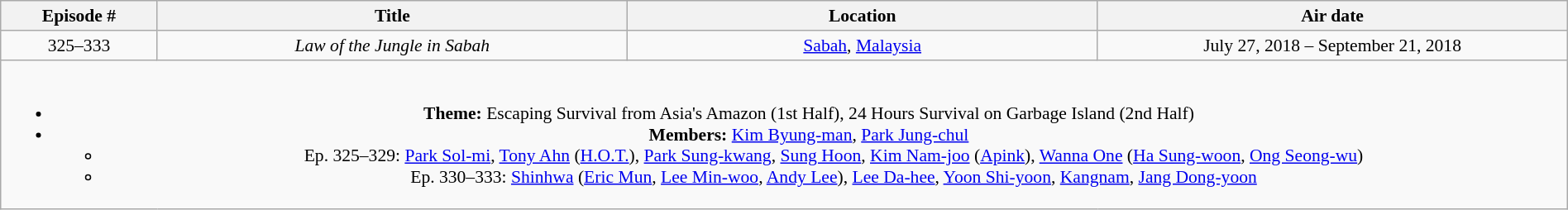<table class="wikitable" style="text-align:center; font-size:90%; width:100%;">
<tr>
<th width="10%">Episode #</th>
<th width="30%">Title</th>
<th width="30%">Location</th>
<th width="30%">Air date</th>
</tr>
<tr>
<td>325–333</td>
<td><em>Law of the Jungle in Sabah</em></td>
<td><a href='#'>Sabah</a>, <a href='#'>Malaysia</a></td>
<td>July 27, 2018 – September 21, 2018</td>
</tr>
<tr>
<td colspan="4"><br><ul><li><strong>Theme:</strong> Escaping Survival from Asia's Amazon (1st Half), 24 Hours Survival on Garbage Island (2nd Half)</li><li><strong>Members:</strong> <a href='#'>Kim Byung-man</a>, <a href='#'>Park Jung-chul</a><ul><li>Ep. 325–329: <a href='#'>Park Sol-mi</a>, <a href='#'>Tony Ahn</a> (<a href='#'>H.O.T.</a>), <a href='#'>Park Sung-kwang</a>, <a href='#'>Sung Hoon</a>, <a href='#'>Kim Nam-joo</a> (<a href='#'>Apink</a>), <a href='#'>Wanna One</a> (<a href='#'>Ha Sung-woon</a>, <a href='#'>Ong Seong-wu</a>)</li><li>Ep. 330–333: <a href='#'>Shinhwa</a> (<a href='#'>Eric Mun</a>, <a href='#'>Lee Min-woo</a>, <a href='#'>Andy Lee</a>), <a href='#'>Lee Da-hee</a>, <a href='#'>Yoon Shi-yoon</a>, <a href='#'>Kangnam</a>, <a href='#'>Jang Dong-yoon</a></li></ul></li></ul></td>
</tr>
</table>
